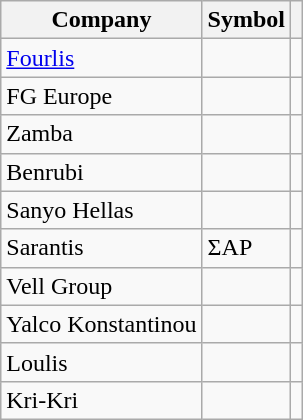<table class="wikitable">
<tr>
<th>Company</th>
<th>Symbol</th>
<th></th>
</tr>
<tr>
<td><a href='#'>Fourlis</a></td>
<td></td>
<td></td>
</tr>
<tr>
<td>FG Europe</td>
<td></td>
<td></td>
</tr>
<tr>
<td>Zamba</td>
<td></td>
<td></td>
</tr>
<tr>
<td>Benrubi</td>
<td></td>
<td></td>
</tr>
<tr>
<td>Sanyo Hellas</td>
<td></td>
<td></td>
</tr>
<tr>
<td>Sarantis</td>
<td>ΣΑΡ</td>
<td></td>
</tr>
<tr>
<td>Vell Group</td>
<td></td>
<td></td>
</tr>
<tr>
<td>Yalco Konstantinou</td>
<td></td>
<td></td>
</tr>
<tr>
<td>Loulis</td>
<td></td>
<td></td>
</tr>
<tr>
<td>Kri-Kri</td>
<td></td>
<td></td>
</tr>
</table>
